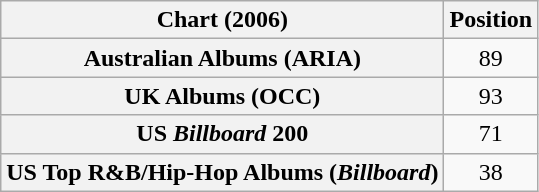<table class="wikitable sortable plainrowheaders" style="text-align:center">
<tr>
<th scope="col">Chart (2006)</th>
<th scope="col">Position</th>
</tr>
<tr>
<th scope="row">Australian Albums (ARIA)</th>
<td>89</td>
</tr>
<tr>
<th scope="row">UK Albums (OCC)</th>
<td>93</td>
</tr>
<tr>
<th scope="row">US <em>Billboard</em> 200</th>
<td>71</td>
</tr>
<tr>
<th scope="row">US Top R&B/Hip-Hop Albums (<em>Billboard</em>)</th>
<td>38</td>
</tr>
</table>
